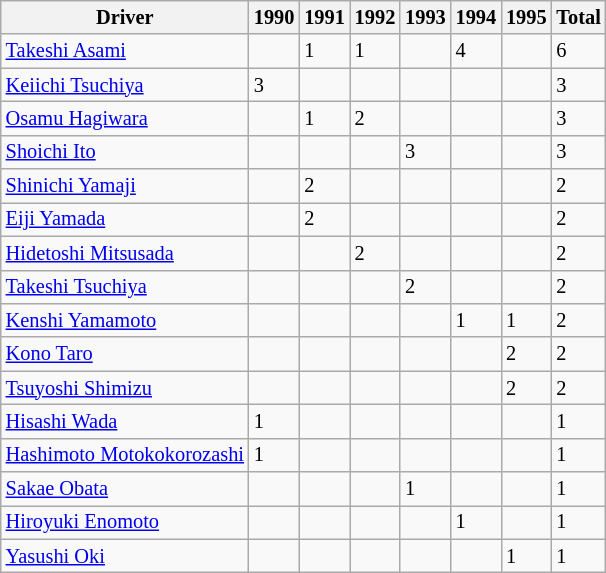<table class="wikitable" style="font-size:85%;">
<tr>
<th>Driver</th>
<th>1990</th>
<th>1991</th>
<th>1992</th>
<th>1993</th>
<th>1994</th>
<th>1995</th>
<th>Total</th>
</tr>
<tr>
<td><a href='#'>Takeshi Asami</a></td>
<td></td>
<td>1</td>
<td>1</td>
<td></td>
<td>4</td>
<td></td>
<td>6</td>
</tr>
<tr>
<td><a href='#'>Keiichi Tsuchiya</a></td>
<td>3</td>
<td></td>
<td></td>
<td></td>
<td></td>
<td></td>
<td>3</td>
</tr>
<tr>
<td><a href='#'>Osamu Hagiwara</a></td>
<td></td>
<td>1</td>
<td>2</td>
<td></td>
<td></td>
<td></td>
<td>3</td>
</tr>
<tr>
<td><a href='#'>Shoichi Ito</a></td>
<td></td>
<td></td>
<td></td>
<td>3</td>
<td></td>
<td></td>
<td>3</td>
</tr>
<tr>
<td><a href='#'>Shinichi Yamaji</a></td>
<td></td>
<td>2</td>
<td></td>
<td></td>
<td></td>
<td></td>
<td>2</td>
</tr>
<tr>
<td><a href='#'>Eiji Yamada</a></td>
<td></td>
<td>2</td>
<td></td>
<td></td>
<td></td>
<td></td>
<td>2</td>
</tr>
<tr>
<td><a href='#'>Hidetoshi Mitsusada</a></td>
<td></td>
<td></td>
<td>2</td>
<td></td>
<td></td>
<td></td>
<td>2</td>
</tr>
<tr>
<td><a href='#'>Takeshi Tsuchiya</a></td>
<td></td>
<td></td>
<td></td>
<td>2</td>
<td></td>
<td></td>
<td>2</td>
</tr>
<tr>
<td><a href='#'>Kenshi Yamamoto</a></td>
<td></td>
<td></td>
<td></td>
<td></td>
<td>1</td>
<td>1</td>
<td>2</td>
</tr>
<tr>
<td><a href='#'>Kono Taro</a></td>
<td></td>
<td></td>
<td></td>
<td></td>
<td></td>
<td>2</td>
<td>2</td>
</tr>
<tr>
<td><a href='#'>Tsuyoshi Shimizu</a></td>
<td></td>
<td></td>
<td></td>
<td></td>
<td></td>
<td>2</td>
<td>2</td>
</tr>
<tr>
<td><a href='#'>Hisashi Wada</a></td>
<td>1</td>
<td></td>
<td></td>
<td></td>
<td></td>
<td></td>
<td>1</td>
</tr>
<tr>
<td><a href='#'>Hashimoto Motokokorozashi</a></td>
<td>1</td>
<td></td>
<td></td>
<td></td>
<td></td>
<td></td>
<td>1</td>
</tr>
<tr>
<td><a href='#'>Sakae Obata</a></td>
<td></td>
<td></td>
<td></td>
<td>1</td>
<td></td>
<td></td>
<td>1</td>
</tr>
<tr>
<td><a href='#'>Hiroyuki Enomoto</a></td>
<td></td>
<td></td>
<td></td>
<td></td>
<td>1</td>
<td></td>
<td>1</td>
</tr>
<tr>
<td><a href='#'>Yasushi Oki</a></td>
<td></td>
<td></td>
<td></td>
<td></td>
<td></td>
<td>1</td>
<td>1</td>
</tr>
</table>
